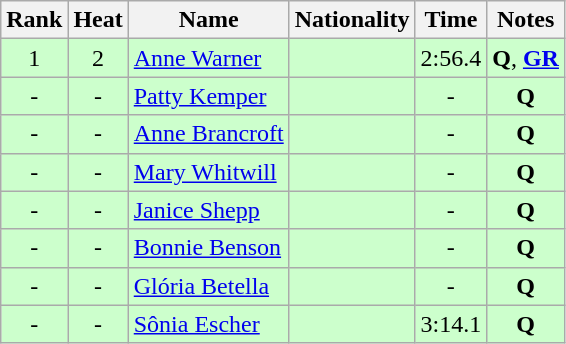<table class="wikitable sortable" style="text-align:center">
<tr>
<th>Rank</th>
<th>Heat</th>
<th>Name</th>
<th>Nationality</th>
<th>Time</th>
<th>Notes</th>
</tr>
<tr bgcolor=ccffcc>
<td>1</td>
<td>2</td>
<td align=left><a href='#'>Anne Warner</a></td>
<td align=left></td>
<td>2:56.4</td>
<td><strong>Q</strong>, <strong><a href='#'>GR</a></strong></td>
</tr>
<tr bgcolor=ccffcc>
<td>-</td>
<td>-</td>
<td align=left><a href='#'>Patty Kemper</a></td>
<td align=left></td>
<td>-</td>
<td><strong>Q</strong></td>
</tr>
<tr bgcolor=ccffcc>
<td>-</td>
<td>-</td>
<td align=left><a href='#'>Anne Brancroft</a></td>
<td align=left></td>
<td>-</td>
<td><strong>Q</strong></td>
</tr>
<tr bgcolor=ccffcc>
<td>-</td>
<td>-</td>
<td align=left><a href='#'>Mary Whitwill</a></td>
<td align=left></td>
<td>-</td>
<td><strong>Q</strong></td>
</tr>
<tr bgcolor=ccffcc>
<td>-</td>
<td>-</td>
<td align=left><a href='#'>Janice Shepp</a></td>
<td align=left></td>
<td>-</td>
<td><strong>Q</strong></td>
</tr>
<tr bgcolor=ccffcc>
<td>-</td>
<td>-</td>
<td align=left><a href='#'>Bonnie Benson</a></td>
<td align=left></td>
<td>-</td>
<td><strong>Q</strong></td>
</tr>
<tr bgcolor=ccffcc>
<td>-</td>
<td>-</td>
<td align=left><a href='#'>Glória Betella</a></td>
<td align=left></td>
<td>-</td>
<td><strong>Q</strong></td>
</tr>
<tr bgcolor=ccffcc>
<td>-</td>
<td>-</td>
<td align=left><a href='#'>Sônia Escher</a></td>
<td align=left></td>
<td>3:14.1</td>
<td><strong>Q</strong></td>
</tr>
</table>
